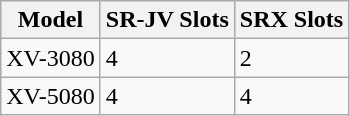<table class="wikitable sortable">
<tr>
<th>Model</th>
<th>SR-JV Slots</th>
<th>SRX Slots</th>
</tr>
<tr>
<td>XV-3080</td>
<td>4</td>
<td>2</td>
</tr>
<tr>
<td>XV-5080</td>
<td>4</td>
<td>4</td>
</tr>
</table>
